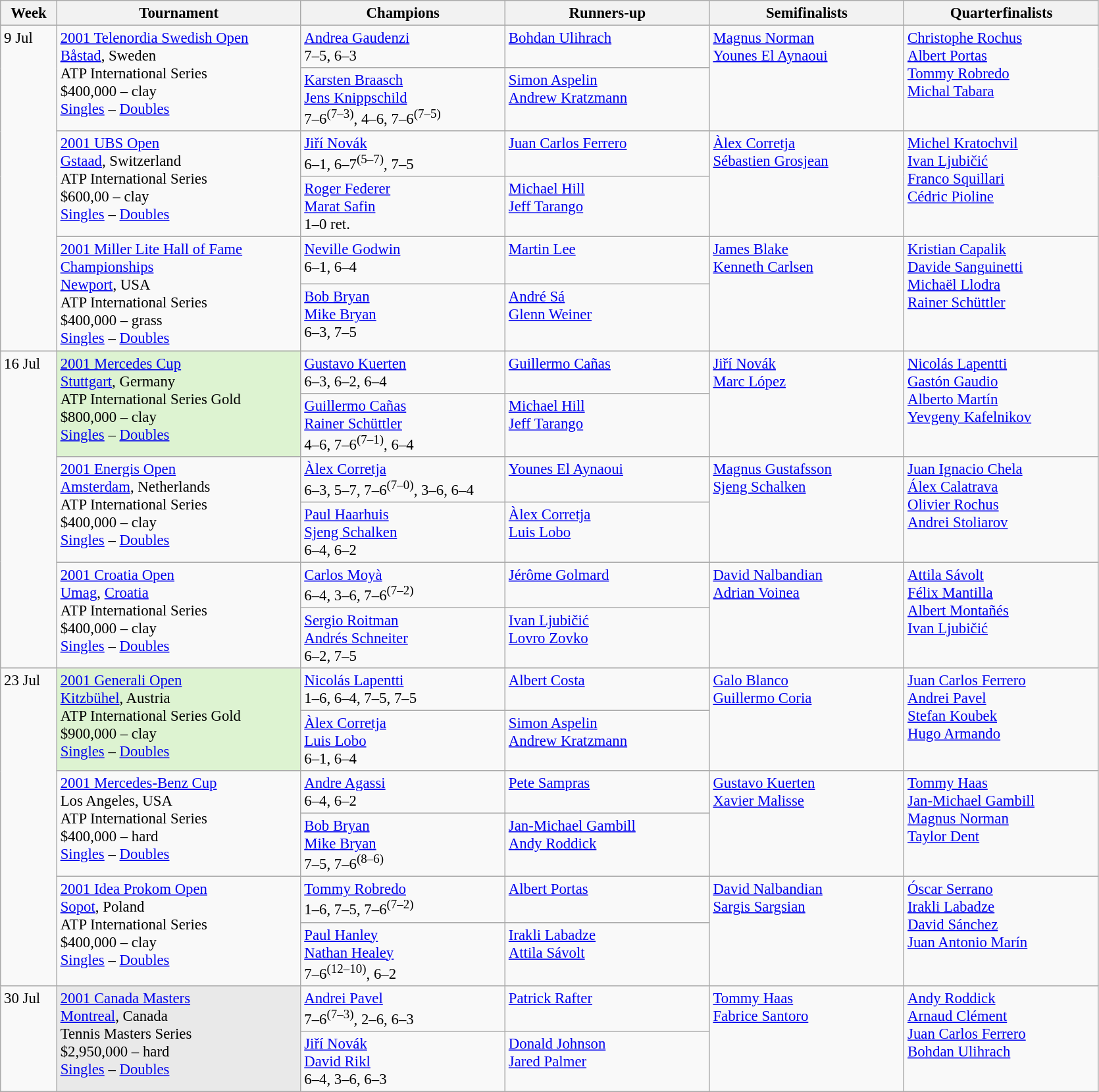<table class=wikitable style=font-size:95%>
<tr>
<th style="width:50px;">Week</th>
<th style="width:240px;">Tournament</th>
<th style="width:200px;">Champions</th>
<th style="width:200px;">Runners-up</th>
<th style="width:190px;">Semifinalists</th>
<th style="width:190px;">Quarterfinalists</th>
</tr>
<tr valign=top>
<td rowspan=6>9 Jul</td>
<td rowspan=2><a href='#'>2001 Telenordia Swedish Open</a><br> <a href='#'>Båstad</a>, Sweden<br>ATP International Series<br>$400,000 – clay <br> <a href='#'>Singles</a> – <a href='#'>Doubles</a></td>
<td> <a href='#'>Andrea Gaudenzi</a> <br>7–5, 6–3</td>
<td> <a href='#'>Bohdan Ulihrach</a></td>
<td rowspan=2> <a href='#'>Magnus Norman</a> <br> <a href='#'>Younes El Aynaoui</a></td>
<td rowspan=2> <a href='#'>Christophe Rochus</a> <br>  <a href='#'>Albert Portas</a> <br> <a href='#'>Tommy Robredo</a>  <br>  <a href='#'>Michal Tabara</a></td>
</tr>
<tr valign=top>
<td> <a href='#'>Karsten Braasch</a><br> <a href='#'>Jens Knippschild</a><br> 7–6<sup>(7–3)</sup>, 4–6, 7–6<sup>(7–5)</sup></td>
<td> <a href='#'>Simon Aspelin</a><br> <a href='#'>Andrew Kratzmann</a></td>
</tr>
<tr valign=top>
<td rowspan=2><a href='#'>2001 UBS Open</a><br> <a href='#'>Gstaad</a>, Switzerland<br>ATP International Series<br>$600,00 – clay <br> <a href='#'>Singles</a> – <a href='#'>Doubles</a></td>
<td> <a href='#'>Jiří Novák</a> <br>6–1, 6–7<sup>(5–7)</sup>, 7–5</td>
<td> <a href='#'>Juan Carlos Ferrero</a></td>
<td rowspan=2> <a href='#'>Àlex Corretja</a> <br> <a href='#'>Sébastien Grosjean</a></td>
<td rowspan=2> <a href='#'>Michel Kratochvil</a> <br>  <a href='#'>Ivan Ljubičić</a> <br> <a href='#'>Franco Squillari</a>  <br>  <a href='#'>Cédric Pioline</a></td>
</tr>
<tr valign=top>
<td> <a href='#'>Roger Federer</a><br> <a href='#'>Marat Safin</a><br> 1–0 ret.</td>
<td> <a href='#'>Michael Hill</a><br> <a href='#'>Jeff Tarango</a></td>
</tr>
<tr valign=top>
<td rowspan=2><a href='#'>2001 Miller Lite Hall of Fame Championships</a><br> <a href='#'>Newport</a>, USA<br>ATP International Series<br>$400,000 – grass <br> <a href='#'>Singles</a> – <a href='#'>Doubles</a></td>
<td> <a href='#'>Neville Godwin</a> <br>6–1, 6–4</td>
<td> <a href='#'>Martin Lee</a></td>
<td rowspan=2> <a href='#'>James Blake</a> <br> <a href='#'>Kenneth Carlsen</a></td>
<td rowspan=2> <a href='#'>Kristian Capalik</a> <br>  <a href='#'>Davide Sanguinetti</a> <br> <a href='#'>Michaël Llodra</a>  <br>  <a href='#'>Rainer Schüttler</a></td>
</tr>
<tr valign=top>
<td> <a href='#'>Bob Bryan</a><br> <a href='#'>Mike Bryan</a><br> 6–3, 7–5</td>
<td> <a href='#'>André Sá</a><br> <a href='#'>Glenn Weiner</a></td>
</tr>
<tr valign=top>
<td rowspan=6>16 Jul</td>
<td bgcolor=#DDF3D1 rowspan=2><a href='#'>2001 Mercedes Cup</a><br> <a href='#'>Stuttgart</a>, Germany<br>ATP International Series Gold<br>$800,000 – clay <br> <a href='#'>Singles</a> – <a href='#'>Doubles</a></td>
<td> <a href='#'>Gustavo Kuerten</a> <br>6–3, 6–2, 6–4</td>
<td> <a href='#'>Guillermo Cañas</a></td>
<td rowspan=2> <a href='#'>Jiří Novák</a> <br> <a href='#'>Marc López</a></td>
<td rowspan=2> <a href='#'>Nicolás Lapentti</a> <br>  <a href='#'>Gastón Gaudio</a> <br> <a href='#'>Alberto Martín</a>  <br>  <a href='#'>Yevgeny Kafelnikov</a></td>
</tr>
<tr valign=top>
<td> <a href='#'>Guillermo Cañas</a><br> <a href='#'>Rainer Schüttler</a><br> 4–6, 7–6<sup>(7–1)</sup>, 6–4</td>
<td> <a href='#'>Michael Hill</a><br> <a href='#'>Jeff Tarango</a></td>
</tr>
<tr valign=top>
<td rowspan=2><a href='#'>2001 Energis Open</a><br> <a href='#'>Amsterdam</a>, Netherlands<br>ATP International Series<br>$400,000 – clay <br> <a href='#'>Singles</a> – <a href='#'>Doubles</a></td>
<td> <a href='#'>Àlex Corretja</a> <br>6–3, 5–7, 7–6<sup>(7–0)</sup>, 3–6, 6–4</td>
<td> <a href='#'>Younes El Aynaoui</a></td>
<td rowspan=2> <a href='#'>Magnus Gustafsson</a> <br> <a href='#'>Sjeng Schalken</a></td>
<td rowspan=2> <a href='#'>Juan Ignacio Chela</a> <br>  <a href='#'>Álex Calatrava</a> <br> <a href='#'>Olivier Rochus</a>  <br>  <a href='#'>Andrei Stoliarov</a></td>
</tr>
<tr valign=top>
<td> <a href='#'>Paul Haarhuis</a><br> <a href='#'>Sjeng Schalken</a><br> 6–4, 6–2</td>
<td> <a href='#'>Àlex Corretja</a><br> <a href='#'>Luis Lobo</a></td>
</tr>
<tr valign=top>
<td rowspan=2><a href='#'>2001 Croatia Open</a><br>  <a href='#'>Umag</a>, <a href='#'>Croatia</a><br>ATP International Series<br>$400,000 – clay <br> <a href='#'>Singles</a> – <a href='#'>Doubles</a></td>
<td> <a href='#'>Carlos Moyà</a> <br>6–4, 3–6, 7–6<sup>(7–2)</sup></td>
<td> <a href='#'>Jérôme Golmard</a></td>
<td rowspan=2> <a href='#'>David Nalbandian</a> <br> <a href='#'>Adrian Voinea</a></td>
<td rowspan=2> <a href='#'>Attila Sávolt</a> <br>  <a href='#'>Félix Mantilla</a> <br> <a href='#'>Albert Montañés</a>  <br>  <a href='#'>Ivan Ljubičić</a></td>
</tr>
<tr valign=top>
<td> <a href='#'>Sergio Roitman</a><br> <a href='#'>Andrés Schneiter</a><br> 6–2, 7–5</td>
<td> <a href='#'>Ivan Ljubičić</a><br> <a href='#'>Lovro Zovko</a></td>
</tr>
<tr valign=top>
<td rowspan=6>23 Jul</td>
<td bgcolor=#DDF3D1 rowspan=2><a href='#'>2001 Generali Open</a><br>  <a href='#'>Kitzbühel</a>, Austria<br>ATP International Series Gold<br>$900,000 – clay <br> <a href='#'>Singles</a> – <a href='#'>Doubles</a></td>
<td> <a href='#'>Nicolás Lapentti</a> <br>1–6, 6–4, 7–5, 7–5</td>
<td> <a href='#'>Albert Costa</a></td>
<td rowspan=2> <a href='#'>Galo Blanco</a> <br> <a href='#'>Guillermo Coria</a></td>
<td rowspan=2> <a href='#'>Juan Carlos Ferrero</a> <br>  <a href='#'>Andrei Pavel</a> <br> <a href='#'>Stefan Koubek</a>  <br>  <a href='#'>Hugo Armando</a></td>
</tr>
<tr valign=top>
<td> <a href='#'>Àlex Corretja</a><br> <a href='#'>Luis Lobo</a><br> 6–1, 6–4</td>
<td> <a href='#'>Simon Aspelin</a><br> <a href='#'>Andrew Kratzmann</a></td>
</tr>
<tr valign=top>
<td rowspan=2><a href='#'>2001 Mercedes-Benz Cup</a><br>  Los Angeles, USA<br>ATP International Series<br>$400,000 – hard <br> <a href='#'>Singles</a> – <a href='#'>Doubles</a></td>
<td> <a href='#'>Andre Agassi</a> <br>6–4, 6–2</td>
<td> <a href='#'>Pete Sampras</a></td>
<td rowspan=2> <a href='#'>Gustavo Kuerten</a> <br> <a href='#'>Xavier Malisse</a></td>
<td rowspan=2> <a href='#'>Tommy Haas</a> <br>  <a href='#'>Jan-Michael Gambill</a> <br> <a href='#'>Magnus Norman</a>  <br>  <a href='#'>Taylor Dent</a></td>
</tr>
<tr valign=top>
<td> <a href='#'>Bob Bryan</a><br> <a href='#'>Mike Bryan</a><br> 7–5, 7–6<sup>(8–6)</sup></td>
<td> <a href='#'>Jan-Michael Gambill</a><br> <a href='#'>Andy Roddick</a></td>
</tr>
<tr valign=top>
<td rowspan=2><a href='#'>2001 Idea Prokom Open</a><br> <a href='#'>Sopot</a>, Poland<br>ATP International Series<br>$400,000 – clay <br> <a href='#'>Singles</a> – <a href='#'>Doubles</a></td>
<td> <a href='#'>Tommy Robredo</a> <br>1–6, 7–5, 7–6<sup>(7–2)</sup></td>
<td> <a href='#'>Albert Portas</a></td>
<td rowspan=2> <a href='#'>David Nalbandian</a> <br> <a href='#'>Sargis Sargsian</a></td>
<td rowspan=2> <a href='#'>Óscar Serrano</a> <br>  <a href='#'>Irakli Labadze</a> <br> <a href='#'>David Sánchez</a>  <br>  <a href='#'>Juan Antonio Marín</a></td>
</tr>
<tr valign=top>
<td> <a href='#'>Paul Hanley</a><br> <a href='#'>Nathan Healey</a><br> 7–6<sup>(12–10)</sup>, 6–2</td>
<td> <a href='#'>Irakli Labadze</a><br> <a href='#'>Attila Sávolt</a></td>
</tr>
<tr valign=top>
<td rowspan=2>30 Jul</td>
<td bgcolor=#E9E9E9 rowspan=2><a href='#'>2001 Canada Masters</a><br> <a href='#'>Montreal</a>, Canada<br>Tennis Masters Series<br>$2,950,000 – hard <br> <a href='#'>Singles</a> – <a href='#'>Doubles</a></td>
<td> <a href='#'>Andrei Pavel</a> <br>7–6<sup>(7–3)</sup>, 2–6, 6–3</td>
<td> <a href='#'>Patrick Rafter</a></td>
<td rowspan=2> <a href='#'>Tommy Haas</a> <br> <a href='#'>Fabrice Santoro</a></td>
<td rowspan=2> <a href='#'>Andy Roddick</a> <br>  <a href='#'>Arnaud Clément</a> <br> <a href='#'>Juan Carlos Ferrero</a>  <br>  <a href='#'>Bohdan Ulihrach</a></td>
</tr>
<tr valign=top>
<td> <a href='#'>Jiří Novák</a><br> <a href='#'>David Rikl</a><br> 6–4, 3–6, 6–3</td>
<td> <a href='#'>Donald Johnson</a><br> <a href='#'>Jared Palmer</a></td>
</tr>
</table>
